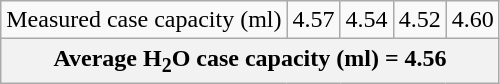<table class="wikitable">
<tr>
<td>Measured case capacity (ml)</td>
<td>4.57</td>
<td>4.54</td>
<td>4.52</td>
<td>4.60</td>
</tr>
<tr>
<th colspan=5>Average H<sub>2</sub>O case capacity (ml) = 4.56</th>
</tr>
</table>
